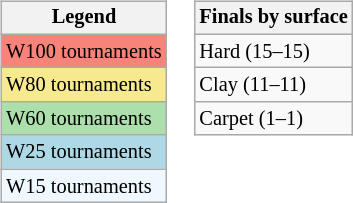<table>
<tr valign=top>
<td><br><table class=wikitable style="font-size:85%">
<tr>
<th>Legend</th>
</tr>
<tr style="background:#f88379;">
<td>W100 tournaments</td>
</tr>
<tr style="background:#f7e98e;">
<td>W80 tournaments</td>
</tr>
<tr style="background:#addfad;">
<td>W60 tournaments</td>
</tr>
<tr style="background:lightblue;">
<td>W25 tournaments</td>
</tr>
<tr style="background:#f0f8ff;">
<td>W15 tournaments</td>
</tr>
</table>
</td>
<td><br><table class=wikitable style="font-size:85%">
<tr>
<th>Finals by surface</th>
</tr>
<tr>
<td>Hard (15–15)</td>
</tr>
<tr>
<td>Clay (11–11)</td>
</tr>
<tr>
<td>Carpet (1–1)</td>
</tr>
</table>
</td>
</tr>
</table>
